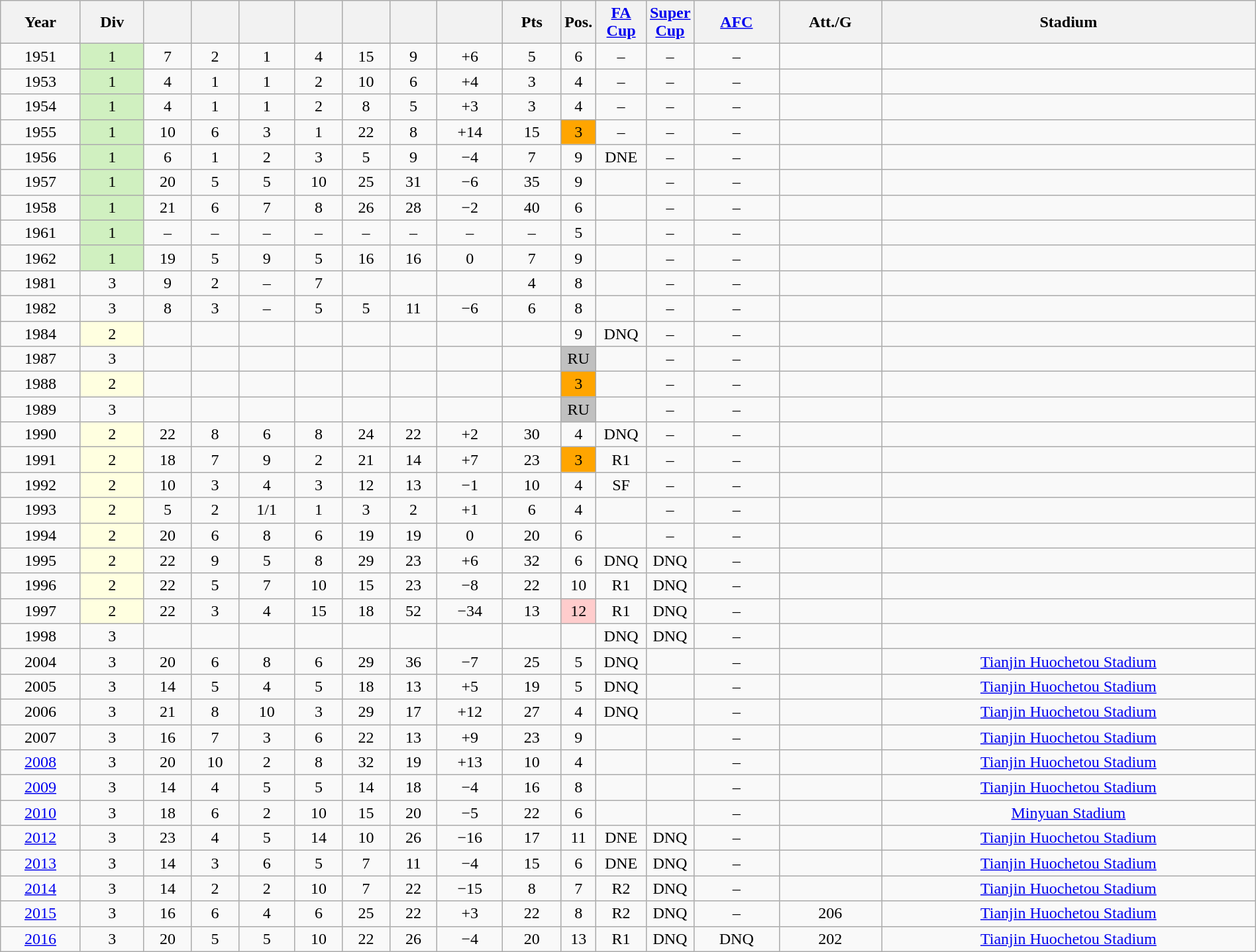<table class="wikitable sortable" width=100% style=text-align:Center>
<tr>
<th>Year</th>
<th>Div</th>
<th></th>
<th></th>
<th></th>
<th></th>
<th></th>
<th></th>
<th></th>
<th>Pts</th>
<th width=2%>Pos.</th>
<th width=4%><a href='#'>FA Cup</a></th>
<th width=2%><a href='#'>Super Cup</a></th>
<th><a href='#'>AFC</a></th>
<th>Att./G</th>
<th>Stadium</th>
</tr>
<tr>
<td>1951</td>
<td style="background:#d0f0c0;">1</td>
<td>7</td>
<td>2</td>
<td>1</td>
<td>4</td>
<td>15</td>
<td>9</td>
<td>+6</td>
<td>5</td>
<td>6</td>
<td>–</td>
<td>–</td>
<td>–</td>
<td></td>
<td></td>
</tr>
<tr>
<td>1953</td>
<td style="background:#d0f0c0;">1</td>
<td>4</td>
<td>1</td>
<td>1</td>
<td>2</td>
<td>10</td>
<td>6</td>
<td>+4</td>
<td>3</td>
<td>4</td>
<td>–</td>
<td>–</td>
<td>–</td>
<td></td>
<td></td>
</tr>
<tr>
<td>1954</td>
<td style="background:#d0f0c0;">1</td>
<td>4</td>
<td>1</td>
<td>1</td>
<td>2</td>
<td>8</td>
<td>5</td>
<td>+3</td>
<td>3</td>
<td>4</td>
<td>–</td>
<td>–</td>
<td>–</td>
<td></td>
<td></td>
</tr>
<tr>
<td>1955</td>
<td style="background:#d0f0c0;">1</td>
<td>10</td>
<td>6</td>
<td>3</td>
<td>1</td>
<td>22</td>
<td>8</td>
<td>+14</td>
<td>15</td>
<td style="background:orange;">3</td>
<td>–</td>
<td>–</td>
<td>–</td>
<td></td>
<td></td>
</tr>
<tr>
<td>1956</td>
<td style="background:#d0f0c0;">1</td>
<td>6</td>
<td>1</td>
<td>2</td>
<td>3</td>
<td>5</td>
<td>9</td>
<td>−4</td>
<td>7</td>
<td>9</td>
<td>DNE</td>
<td>–</td>
<td>–</td>
<td></td>
<td></td>
</tr>
<tr>
<td>1957</td>
<td style="background:#d0f0c0;">1</td>
<td>20</td>
<td>5</td>
<td>5</td>
<td>10</td>
<td>25</td>
<td>31</td>
<td>−6</td>
<td>35</td>
<td>9</td>
<td></td>
<td>–</td>
<td>–</td>
<td></td>
<td></td>
</tr>
<tr>
<td>1958</td>
<td style="background:#d0f0c0;">1</td>
<td>21</td>
<td>6</td>
<td>7</td>
<td>8</td>
<td>26</td>
<td>28</td>
<td>−2</td>
<td>40</td>
<td>6</td>
<td></td>
<td>–</td>
<td>–</td>
<td></td>
<td></td>
</tr>
<tr>
<td>1961</td>
<td style="background:#d0f0c0;">1</td>
<td>–</td>
<td>–</td>
<td>–</td>
<td>–</td>
<td>–</td>
<td>–</td>
<td>–</td>
<td>–</td>
<td>5</td>
<td></td>
<td>–</td>
<td>–</td>
<td></td>
<td></td>
</tr>
<tr>
<td>1962</td>
<td style="background:#d0f0c0;">1</td>
<td>19</td>
<td>5</td>
<td>9</td>
<td>5</td>
<td>16</td>
<td>16</td>
<td>0</td>
<td>7 </td>
<td>9</td>
<td></td>
<td>–</td>
<td>–</td>
<td></td>
<td></td>
</tr>
<tr>
<td>1981</td>
<td>3</td>
<td>9</td>
<td>2</td>
<td>–</td>
<td>7</td>
<td></td>
<td></td>
<td></td>
<td>4</td>
<td>8</td>
<td></td>
<td>–</td>
<td>–</td>
<td></td>
<td></td>
</tr>
<tr>
<td>1982</td>
<td>3</td>
<td>8</td>
<td>3</td>
<td>–</td>
<td>5</td>
<td>5</td>
<td>11</td>
<td>−6</td>
<td>6</td>
<td>8</td>
<td></td>
<td>–</td>
<td>–</td>
<td></td>
<td></td>
</tr>
<tr>
<td>1984</td>
<td bgcolor=#FFFFE0>2</td>
<td></td>
<td></td>
<td></td>
<td></td>
<td></td>
<td></td>
<td></td>
<td></td>
<td>9</td>
<td>DNQ</td>
<td>–</td>
<td>–</td>
<td></td>
<td></td>
</tr>
<tr>
<td>1987</td>
<td>3</td>
<td></td>
<td></td>
<td></td>
<td></td>
<td></td>
<td></td>
<td></td>
<td></td>
<td style="background:silver;">RU</td>
<td></td>
<td>–</td>
<td>–</td>
<td></td>
<td></td>
</tr>
<tr>
<td>1988</td>
<td bgcolor=#FFFFE0>2</td>
<td></td>
<td></td>
<td></td>
<td></td>
<td></td>
<td></td>
<td></td>
<td></td>
<td style="background:orange;">3</td>
<td></td>
<td>–</td>
<td>–</td>
<td></td>
<td></td>
</tr>
<tr>
<td>1989</td>
<td>3</td>
<td></td>
<td></td>
<td></td>
<td></td>
<td></td>
<td></td>
<td></td>
<td></td>
<td style="background:silver;">RU</td>
<td></td>
<td>–</td>
<td>–</td>
<td></td>
<td></td>
</tr>
<tr>
<td>1990</td>
<td bgcolor=#FFFFE0>2</td>
<td>22</td>
<td>8</td>
<td>6</td>
<td>8</td>
<td>24</td>
<td>22</td>
<td>+2</td>
<td>30</td>
<td>4</td>
<td>DNQ</td>
<td>–</td>
<td>–</td>
<td></td>
<td></td>
</tr>
<tr>
<td>1991</td>
<td bgcolor=#FFFFE0>2</td>
<td>18</td>
<td>7</td>
<td>9</td>
<td>2</td>
<td>21</td>
<td>14</td>
<td>+7</td>
<td>23</td>
<td style="background:orange;">3</td>
<td>R1</td>
<td>–</td>
<td>–</td>
<td></td>
<td></td>
</tr>
<tr>
<td>1992</td>
<td bgcolor=#FFFFE0>2</td>
<td>10</td>
<td>3</td>
<td>4</td>
<td>3</td>
<td>12</td>
<td>13</td>
<td>−1</td>
<td>10</td>
<td>4</td>
<td>SF</td>
<td>–</td>
<td>–</td>
<td></td>
<td></td>
</tr>
<tr>
<td>1993</td>
<td bgcolor=#FFFFE0>2</td>
<td>5</td>
<td>2</td>
<td>1/1</td>
<td>1</td>
<td>3</td>
<td>2</td>
<td>+1</td>
<td>6</td>
<td>4</td>
<td></td>
<td>–</td>
<td>–</td>
<td></td>
<td></td>
</tr>
<tr>
<td>1994</td>
<td bgcolor=#FFFFE0>2</td>
<td>20</td>
<td>6</td>
<td>8</td>
<td>6</td>
<td>19</td>
<td>19</td>
<td>0</td>
<td>20</td>
<td>6</td>
<td></td>
<td>–</td>
<td>–</td>
<td></td>
<td></td>
</tr>
<tr>
<td>1995</td>
<td bgcolor=#FFFFE0>2</td>
<td>22</td>
<td>9</td>
<td>5</td>
<td>8</td>
<td>29</td>
<td>23</td>
<td>+6</td>
<td>32</td>
<td>6</td>
<td>DNQ</td>
<td>DNQ</td>
<td>–</td>
<td></td>
<td></td>
</tr>
<tr>
<td>1996</td>
<td bgcolor=#FFFFE0>2</td>
<td>22</td>
<td>5</td>
<td>7</td>
<td>10</td>
<td>15</td>
<td>23</td>
<td>−8</td>
<td>22</td>
<td>10</td>
<td>R1</td>
<td>DNQ</td>
<td>–</td>
<td></td>
<td></td>
</tr>
<tr>
<td>1997</td>
<td bgcolor=#FFFFE0>2</td>
<td>22</td>
<td>3</td>
<td>4</td>
<td>15</td>
<td>18</td>
<td>52</td>
<td>−34</td>
<td>13</td>
<td bgcolor=ffcccc>12</td>
<td>R1</td>
<td>DNQ</td>
<td>–</td>
<td></td>
<td></td>
</tr>
<tr>
<td>1998</td>
<td>3</td>
<td></td>
<td></td>
<td></td>
<td></td>
<td></td>
<td></td>
<td></td>
<td></td>
<td></td>
<td>DNQ</td>
<td>DNQ</td>
<td>–</td>
<td></td>
<td></td>
</tr>
<tr>
<td>2004</td>
<td>3</td>
<td>20</td>
<td>6</td>
<td>8</td>
<td>6</td>
<td>29</td>
<td>36</td>
<td>−7</td>
<td>25</td>
<td>5</td>
<td>DNQ</td>
<td></td>
<td>–</td>
<td></td>
<td><a href='#'>Tianjin Huochetou Stadium</a></td>
</tr>
<tr>
<td>2005</td>
<td>3</td>
<td>14</td>
<td>5</td>
<td>4</td>
<td>5</td>
<td>18</td>
<td>13</td>
<td>+5</td>
<td>19</td>
<td>5</td>
<td>DNQ</td>
<td></td>
<td>–</td>
<td></td>
<td><a href='#'>Tianjin Huochetou Stadium</a></td>
</tr>
<tr>
<td>2006</td>
<td>3</td>
<td>21</td>
<td>8</td>
<td>10</td>
<td>3</td>
<td>29</td>
<td>17</td>
<td>+12</td>
<td>27</td>
<td>4</td>
<td>DNQ</td>
<td></td>
<td>–</td>
<td></td>
<td><a href='#'>Tianjin Huochetou Stadium</a></td>
</tr>
<tr>
<td>2007</td>
<td>3</td>
<td>16</td>
<td>7</td>
<td>3</td>
<td>6</td>
<td>22</td>
<td>13</td>
<td>+9</td>
<td>23</td>
<td>9</td>
<td></td>
<td></td>
<td>–</td>
<td></td>
<td><a href='#'>Tianjin Huochetou Stadium</a></td>
</tr>
<tr>
<td><a href='#'>2008</a></td>
<td>3</td>
<td>20</td>
<td>10</td>
<td>2</td>
<td>8</td>
<td>32</td>
<td>19</td>
<td>+13</td>
<td>10</td>
<td>4</td>
<td></td>
<td></td>
<td>–</td>
<td></td>
<td><a href='#'>Tianjin Huochetou Stadium</a></td>
</tr>
<tr>
<td><a href='#'>2009</a></td>
<td>3</td>
<td>14</td>
<td>4</td>
<td>5</td>
<td>5</td>
<td>14</td>
<td>18</td>
<td>−4</td>
<td>16</td>
<td>8</td>
<td></td>
<td></td>
<td>–</td>
<td></td>
<td><a href='#'>Tianjin Huochetou Stadium</a></td>
</tr>
<tr>
<td><a href='#'>2010</a></td>
<td>3</td>
<td>18</td>
<td>6</td>
<td>2</td>
<td>10</td>
<td>15</td>
<td>20</td>
<td>−5</td>
<td>22</td>
<td>6</td>
<td></td>
<td></td>
<td>–</td>
<td></td>
<td><a href='#'>Minyuan Stadium</a></td>
</tr>
<tr>
<td><a href='#'>2012</a></td>
<td>3</td>
<td>23</td>
<td>4</td>
<td>5</td>
<td>14</td>
<td>10</td>
<td>26</td>
<td>−16</td>
<td>17</td>
<td>11</td>
<td>DNE</td>
<td>DNQ</td>
<td>–</td>
<td></td>
<td><a href='#'>Tianjin Huochetou Stadium</a></td>
</tr>
<tr>
<td><a href='#'>2013</a></td>
<td>3</td>
<td>14</td>
<td>3</td>
<td>6</td>
<td>5</td>
<td>7</td>
<td>11</td>
<td>−4</td>
<td>15</td>
<td>6</td>
<td>DNE</td>
<td>DNQ</td>
<td>–</td>
<td></td>
<td><a href='#'>Tianjin Huochetou Stadium</a></td>
</tr>
<tr>
<td><a href='#'>2014</a></td>
<td>3</td>
<td>14</td>
<td>2</td>
<td>2</td>
<td>10</td>
<td>7</td>
<td>22</td>
<td>−15</td>
<td>8</td>
<td>7</td>
<td>R2</td>
<td>DNQ</td>
<td>–</td>
<td></td>
<td><a href='#'>Tianjin Huochetou Stadium</a></td>
</tr>
<tr>
<td><a href='#'>2015</a></td>
<td>3</td>
<td>16</td>
<td>6</td>
<td>4</td>
<td>6</td>
<td>25</td>
<td>22</td>
<td>+3</td>
<td>22</td>
<td>8</td>
<td>R2</td>
<td>DNQ</td>
<td>–</td>
<td>206</td>
<td><a href='#'>Tianjin Huochetou Stadium</a></td>
</tr>
<tr>
<td><a href='#'>2016</a></td>
<td>3</td>
<td>20</td>
<td>5</td>
<td>5</td>
<td>10</td>
<td>22</td>
<td>26</td>
<td>−4</td>
<td>20</td>
<td>13</td>
<td>R1</td>
<td>DNQ</td>
<td>DNQ</td>
<td>202</td>
<td><a href='#'>Tianjin Huochetou Stadium</a></td>
</tr>
</table>
